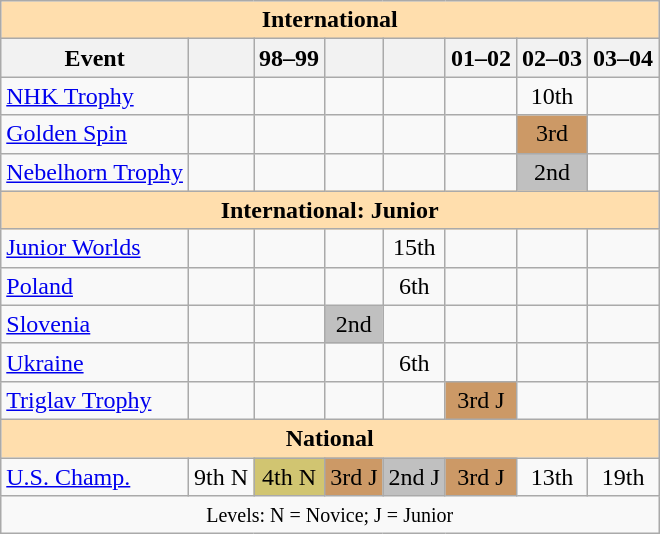<table class="wikitable" style="text-align:center">
<tr>
<th style="background-color: #ffdead; " colspan=8 align=center>International</th>
</tr>
<tr>
<th>Event</th>
<th></th>
<th>98–99</th>
<th></th>
<th></th>
<th>01–02</th>
<th>02–03</th>
<th>03–04</th>
</tr>
<tr>
<td align=left> <a href='#'>NHK Trophy</a></td>
<td></td>
<td></td>
<td></td>
<td></td>
<td></td>
<td>10th</td>
<td></td>
</tr>
<tr>
<td align=left><a href='#'>Golden Spin</a></td>
<td></td>
<td></td>
<td></td>
<td></td>
<td></td>
<td bgcolor=cc9966>3rd</td>
<td></td>
</tr>
<tr>
<td align=left><a href='#'>Nebelhorn Trophy</a></td>
<td></td>
<td></td>
<td></td>
<td></td>
<td></td>
<td bgcolor=silver>2nd</td>
<td></td>
</tr>
<tr>
<th style="background-color: #ffdead; " colspan=8 align=center>International: Junior</th>
</tr>
<tr>
<td align=left><a href='#'>Junior Worlds</a></td>
<td></td>
<td></td>
<td></td>
<td>15th</td>
<td></td>
<td></td>
<td></td>
</tr>
<tr>
<td align=left> <a href='#'>Poland</a></td>
<td></td>
<td></td>
<td></td>
<td>6th</td>
<td></td>
<td></td>
<td></td>
</tr>
<tr>
<td align=left> <a href='#'>Slovenia</a></td>
<td></td>
<td></td>
<td bgcolor=silver>2nd</td>
<td></td>
<td></td>
<td></td>
<td></td>
</tr>
<tr>
<td align=left> <a href='#'>Ukraine</a></td>
<td></td>
<td></td>
<td></td>
<td>6th</td>
<td></td>
<td></td>
<td></td>
</tr>
<tr>
<td align=left><a href='#'>Triglav Trophy</a></td>
<td></td>
<td></td>
<td></td>
<td></td>
<td bgcolor=cc9966>3rd J</td>
<td></td>
<td></td>
</tr>
<tr>
<th style="background-color: #ffdead; " colspan=8 align=center>National</th>
</tr>
<tr>
<td align=left><a href='#'>U.S. Champ.</a></td>
<td>9th N</td>
<td bgcolor=d1c571>4th N</td>
<td bgcolor=cc9966>3rd J</td>
<td bgcolor=silver>2nd J</td>
<td bgcolor=cc9966>3rd J</td>
<td>13th</td>
<td>19th</td>
</tr>
<tr>
<td colspan=8 align=center><small> Levels: N = Novice; J = Junior </small></td>
</tr>
</table>
